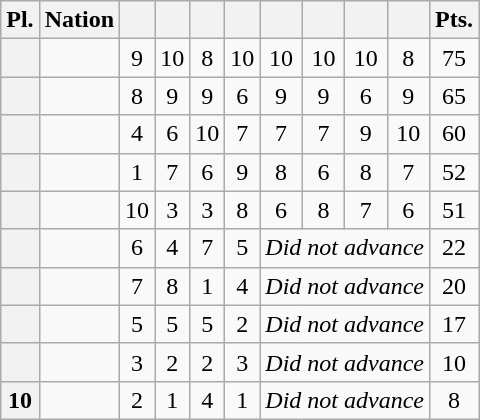<table class="wikitable sortable" style="text-align:center">
<tr>
<th>Pl.</th>
<th>Nation</th>
<th></th>
<th></th>
<th></th>
<th></th>
<th></th>
<th></th>
<th></th>
<th></th>
<th>Pts.</th>
</tr>
<tr>
<th></th>
<td align=left></td>
<td>9</td>
<td>10</td>
<td>8</td>
<td>10</td>
<td>10</td>
<td>10</td>
<td>10</td>
<td>8</td>
<td>75</td>
</tr>
<tr>
<th></th>
<td align=left></td>
<td>8</td>
<td>9</td>
<td>9</td>
<td>6</td>
<td>9</td>
<td>9</td>
<td>6</td>
<td>9</td>
<td>65</td>
</tr>
<tr>
<th></th>
<td align=left></td>
<td>4</td>
<td>6</td>
<td>10</td>
<td>7</td>
<td>7</td>
<td>7</td>
<td>9</td>
<td>10</td>
<td>60</td>
</tr>
<tr>
<th></th>
<td align=left></td>
<td>1</td>
<td>7</td>
<td>6</td>
<td>9</td>
<td>8</td>
<td>6</td>
<td>8</td>
<td>7</td>
<td>52</td>
</tr>
<tr>
<th></th>
<td align=left></td>
<td>10</td>
<td>3</td>
<td>3</td>
<td>8</td>
<td>6</td>
<td>8</td>
<td>7</td>
<td>6</td>
<td>51</td>
</tr>
<tr>
<th></th>
<td align=left></td>
<td>6</td>
<td>4</td>
<td>7</td>
<td>5</td>
<td colspan=4><em>Did not advance</em></td>
<td>22</td>
</tr>
<tr>
<th></th>
<td align=left></td>
<td>7</td>
<td>8</td>
<td>1</td>
<td>4</td>
<td colspan=4><em>Did not advance</em></td>
<td>20</td>
</tr>
<tr>
<th></th>
<td align=left></td>
<td>5</td>
<td>5</td>
<td>5</td>
<td>2</td>
<td colspan=4><em>Did not advance</em></td>
<td>17</td>
</tr>
<tr>
<th></th>
<td align=left></td>
<td>3</td>
<td>2</td>
<td>2</td>
<td>3</td>
<td colspan=4><em>Did not advance</em></td>
<td>10</td>
</tr>
<tr>
<th>10</th>
<td align=left></td>
<td>2</td>
<td>1</td>
<td>4</td>
<td>1</td>
<td colspan=4><em>Did not advance</em></td>
<td>8</td>
</tr>
</table>
